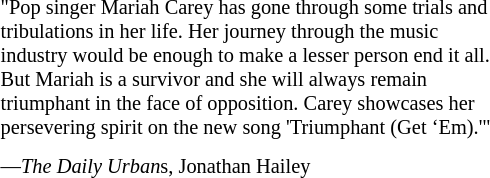<table cellpadding="5"  style="width:27%; float:right; font-size:85%; border-collapse:collapse; border-style:none;">
<tr>
<td style="text-align:left;">"Pop singer Mariah Carey has gone through some trials and tribulations in her life. Her journey through the music industry would be enough to make a lesser person end it all. But Mariah is a survivor and she will always remain triumphant in the face of opposition. Carey showcases her persevering spirit on the new song 'Triumphant (Get ‘Em).'"</td>
</tr>
<tr>
<td colspan="3"><div>—<em>The Daily Urban</em>s, Jonathan Hailey</div></td>
</tr>
</table>
